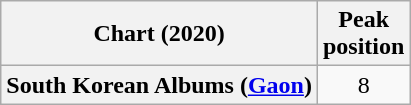<table class="wikitable sortable plainrowheaders" style="text-align:center">
<tr>
<th scope="col">Chart (2020)</th>
<th scope="col">Peak<br>position</th>
</tr>
<tr>
<th scope="row">South Korean Albums (<a href='#'>Gaon</a>)</th>
<td>8</td>
</tr>
</table>
